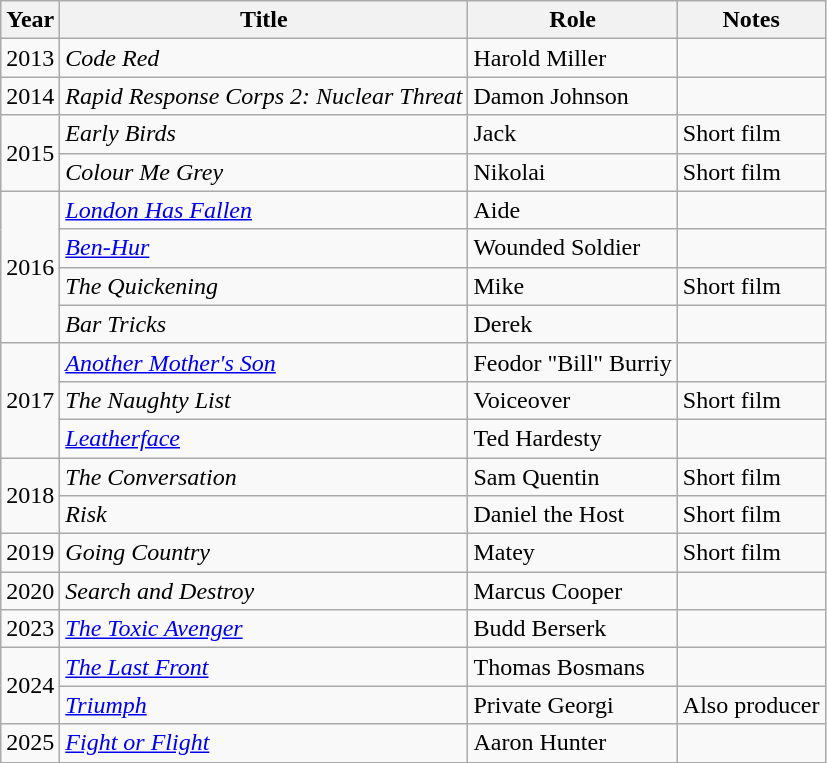<table class="wikitable sortable plainrowheaders">
<tr>
<th scope="col">Year</th>
<th scope="col">Title</th>
<th scope="col" class="unsortable">Role</th>
<th scope="col" class="unsortable">Notes</th>
</tr>
<tr>
<td scope="row">2013</td>
<td><em>Code Red</em></td>
<td>Harold Miller</td>
<td></td>
</tr>
<tr>
<td scope="row">2014</td>
<td><em>Rapid Response Corps 2: Nuclear Threat</em></td>
<td>Damon Johnson</td>
<td></td>
</tr>
<tr>
<td rowspan="2" scope="row">2015</td>
<td><em>Early Birds</em></td>
<td>Jack</td>
<td>Short film</td>
</tr>
<tr>
<td><em>Colour Me Grey</em></td>
<td>Nikolai</td>
<td>Short film</td>
</tr>
<tr>
<td rowspan="4" scope="row">2016</td>
<td><em><a href='#'>London Has Fallen</a></em></td>
<td>Aide</td>
<td></td>
</tr>
<tr>
<td><em><a href='#'>Ben-Hur</a></em></td>
<td>Wounded Soldier</td>
<td></td>
</tr>
<tr>
<td><em>The Quickening</em></td>
<td>Mike</td>
<td>Short film</td>
</tr>
<tr>
<td><em>Bar Tricks</em></td>
<td>Derek</td>
<td></td>
</tr>
<tr>
<td rowspan="3" scope="row">2017</td>
<td><em><a href='#'>Another Mother's Son</a></em></td>
<td>Feodor "Bill" Burriy</td>
<td></td>
</tr>
<tr>
<td data-sort-value="Naughty List, The"><em>The Naughty List</em></td>
<td>Voiceover</td>
<td>Short film</td>
</tr>
<tr>
<td><em><a href='#'>Leatherface</a></em></td>
<td>Ted Hardesty</td>
<td></td>
</tr>
<tr>
<td rowspan="2" scope="row">2018</td>
<td><em>The Conversation</em></td>
<td>Sam Quentin</td>
<td>Short film</td>
</tr>
<tr>
<td><em>Risk</em></td>
<td>Daniel the Host</td>
<td>Short film</td>
</tr>
<tr>
<td scope="row">2019</td>
<td><em>Going Country</em></td>
<td>Matey</td>
<td>Short film</td>
</tr>
<tr>
<td scope="row">2020</td>
<td><em>Search and Destroy</em></td>
<td>Marcus Cooper</td>
<td></td>
</tr>
<tr>
<td scope="row">2023</td>
<td data-sort-value="Toxic Avenger, The"><em><a href='#'>The Toxic Avenger</a></em></td>
<td>Budd Berserk</td>
<td></td>
</tr>
<tr>
<td rowspan="2" scope="row">2024</td>
<td><em><a href='#'>The Last Front</a></em></td>
<td>Thomas Bosmans</td>
<td></td>
</tr>
<tr>
<td><em><a href='#'>Triumph</a></em></td>
<td>Private Georgi</td>
<td>Also producer</td>
</tr>
<tr>
<td scope="row">2025</td>
<td><em><a href='#'>Fight or Flight</a></em></td>
<td>Aaron Hunter</td>
<td></td>
</tr>
</table>
